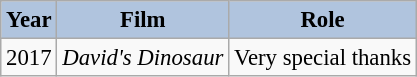<table class="wikitable" style="font-size:95%;">
<tr>
<th style="background:#B0C4DE;">Year</th>
<th style="background:#B0C4DE;">Film</th>
<th style="background:#B0C4DE;">Role</th>
</tr>
<tr>
<td>2017</td>
<td><em>David's Dinosaur</em></td>
<td>Very special thanks</td>
</tr>
</table>
